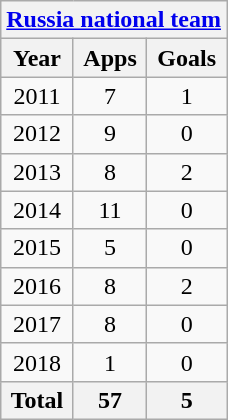<table class=wikitable style="text-align: center;">
<tr>
<th colspan=3><a href='#'>Russia national team</a></th>
</tr>
<tr>
<th>Year</th>
<th>Apps</th>
<th>Goals</th>
</tr>
<tr>
<td>2011</td>
<td>7</td>
<td>1</td>
</tr>
<tr>
<td>2012</td>
<td>9</td>
<td>0</td>
</tr>
<tr>
<td>2013</td>
<td>8</td>
<td>2</td>
</tr>
<tr>
<td>2014</td>
<td>11</td>
<td>0</td>
</tr>
<tr>
<td>2015</td>
<td>5</td>
<td>0</td>
</tr>
<tr>
<td>2016</td>
<td>8</td>
<td>2</td>
</tr>
<tr>
<td>2017</td>
<td>8</td>
<td>0</td>
</tr>
<tr>
<td>2018</td>
<td>1</td>
<td>0</td>
</tr>
<tr>
<th>Total</th>
<th>57</th>
<th>5</th>
</tr>
</table>
